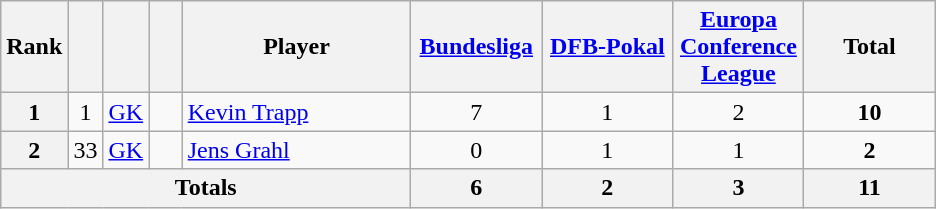<table class="wikitable" style="text-align:center">
<tr>
<th width=15>Rank</th>
<th width=15></th>
<th width=15></th>
<th width=15></th>
<th width=145>Player</th>
<th width=80><a href='#'>Bundesliga</a></th>
<th width=80><a href='#'>DFB-Pokal</a></th>
<th width=80><a href='#'>Europa Conference League</a></th>
<th width=80>Total</th>
</tr>
<tr>
<th>1</th>
<td>1</td>
<td><a href='#'>GK</a></td>
<td></td>
<td align=left><a href='#'>Kevin Trapp</a></td>
<td>7</td>
<td>1</td>
<td>2</td>
<td><strong>10</strong></td>
</tr>
<tr>
<th>2</th>
<td>33</td>
<td><a href='#'>GK</a></td>
<td></td>
<td align=left><a href='#'>Jens Grahl</a></td>
<td>0</td>
<td>1</td>
<td>1</td>
<td><strong>2</strong></td>
</tr>
<tr>
<th colspan=5>Totals</th>
<th>6</th>
<th>2</th>
<th>3</th>
<th>11</th>
</tr>
</table>
